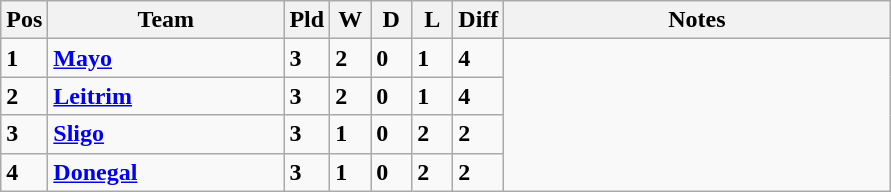<table class="wikitable" style="text-align: centre;">
<tr>
<th width=20>Pos</th>
<th width=150>Team</th>
<th width=20>Pld</th>
<th width=20>W</th>
<th width=20>D</th>
<th width=20>L</th>
<th width=20>Diff</th>
<th width=250>Notes</th>
</tr>
<tr style>
<td><strong>1</strong></td>
<td align=left><strong> <a href='#'>Mayo</a> </strong></td>
<td><strong>3</strong></td>
<td><strong>2</strong></td>
<td><strong>0</strong></td>
<td><strong>1</strong></td>
<td><strong>4</strong></td>
</tr>
<tr>
<td><strong>2</strong></td>
<td align=left><strong> <a href='#'>Leitrim</a> </strong></td>
<td><strong>3</strong></td>
<td><strong>2</strong></td>
<td><strong>0</strong></td>
<td><strong>1</strong></td>
<td><strong>4</strong></td>
</tr>
<tr>
<td><strong>3</strong></td>
<td align=left><strong> <a href='#'>Sligo</a> </strong></td>
<td><strong>3</strong></td>
<td><strong>1</strong></td>
<td><strong>0</strong></td>
<td><strong>2</strong></td>
<td><strong>2</strong></td>
</tr>
<tr>
<td><strong>4</strong></td>
<td align=left><strong> <a href='#'>Donegal</a> </strong></td>
<td><strong>3</strong></td>
<td><strong>1</strong></td>
<td><strong>0</strong></td>
<td><strong>2</strong></td>
<td><strong>2</strong></td>
</tr>
</table>
